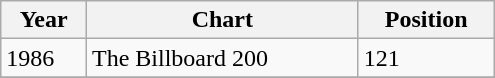<table class="wikitable" width="330px">
<tr>
<th align="center">Year</th>
<th align="center">Chart</th>
<th align="center">Position</th>
</tr>
<tr>
<td align="left">1986</td>
<td align="left">The Billboard 200</td>
<td align="left">121</td>
</tr>
<tr>
</tr>
</table>
